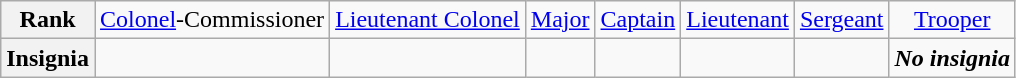<table class="wikitable">
<tr style="text-align:center;">
<th>Rank</th>
<td><a href='#'>Colonel</a>-Commissioner</td>
<td><a href='#'>Lieutenant Colonel</a></td>
<td><a href='#'>Major</a></td>
<td><a href='#'>Captain</a></td>
<td><a href='#'>Lieutenant</a></td>
<td><a href='#'>Sergeant</a></td>
<td><a href='#'>Trooper</a></td>
</tr>
<tr style="text-align:center;">
<th>Insignia</th>
<td></td>
<td></td>
<td></td>
<td></td>
<td></td>
<td></td>
<td><strong><em>No insignia</em></strong></td>
</tr>
</table>
